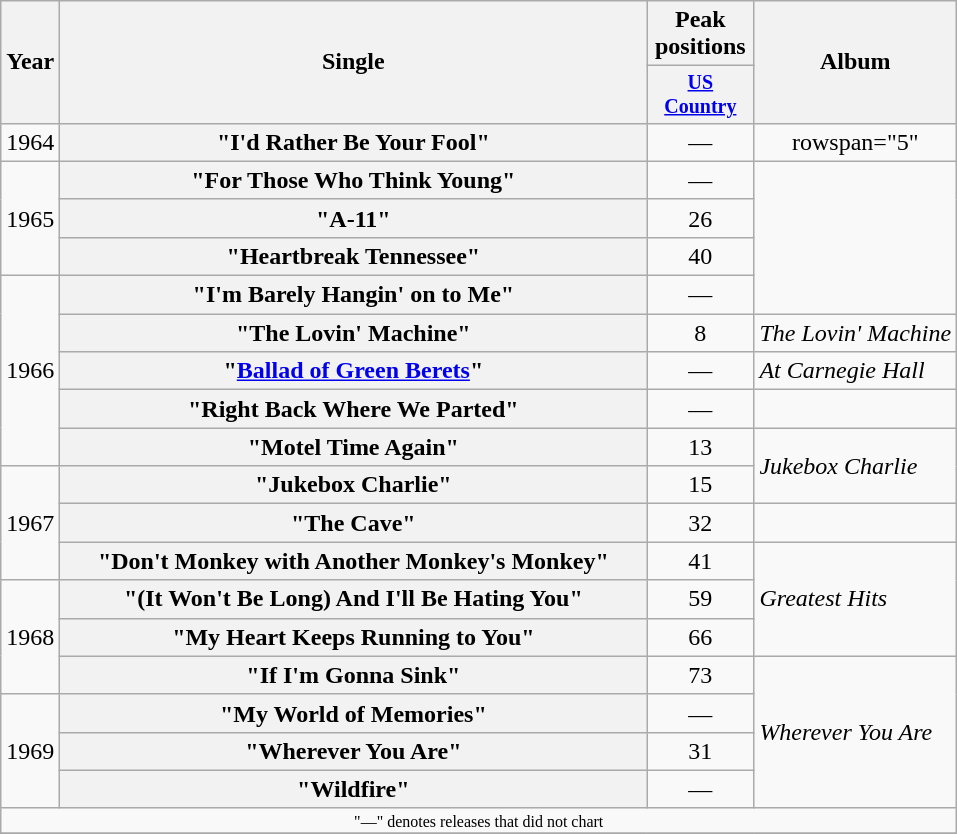<table class="wikitable plainrowheaders" style="text-align:center;">
<tr>
<th rowspan="2">Year</th>
<th rowspan="2" style="width:24em;">Single</th>
<th>Peak positions</th>
<th rowspan="2">Album</th>
</tr>
<tr style="font-size:smaller;">
<th style="width:65px;"><a href='#'>US Country</a></th>
</tr>
<tr>
<td>1964</td>
<th scope="row">"I'd Rather Be Your Fool"</th>
<td>—</td>
<td>rowspan="5" </td>
</tr>
<tr>
<td rowspan="3">1965</td>
<th scope="row">"For Those Who Think Young"</th>
<td>—</td>
</tr>
<tr>
<th scope="row">"A-11"</th>
<td>26</td>
</tr>
<tr>
<th scope="row">"Heartbreak Tennessee"</th>
<td>40</td>
</tr>
<tr>
<td rowspan="5">1966</td>
<th scope="row">"I'm Barely Hangin' on to Me"</th>
<td>—</td>
</tr>
<tr>
<th scope="row">"The Lovin' Machine"</th>
<td>8</td>
<td align="left"><em>The Lovin' Machine</em></td>
</tr>
<tr>
<th scope="row">"<a href='#'>Ballad of Green Berets</a>"</th>
<td>—</td>
<td align="left"><em>At Carnegie Hall</em></td>
</tr>
<tr>
<th scope="row">"Right Back Where We Parted"</th>
<td>—</td>
<td></td>
</tr>
<tr>
<th scope="row">"Motel Time Again"</th>
<td>13</td>
<td align="left" rowspan="2"><em>Jukebox Charlie</em></td>
</tr>
<tr>
<td rowspan="3">1967</td>
<th scope="row">"Jukebox Charlie"</th>
<td>15</td>
</tr>
<tr>
<th scope="row">"The Cave"</th>
<td>32</td>
<td></td>
</tr>
<tr>
<th scope="row">"Don't Monkey with Another Monkey's Monkey"</th>
<td>41</td>
<td align="left" rowspan="3"><em>Greatest Hits</em></td>
</tr>
<tr>
<td rowspan="3">1968</td>
<th scope="row">"(It Won't Be Long) And I'll Be Hating You"</th>
<td>59</td>
</tr>
<tr>
<th scope="row">"My Heart Keeps Running to You"</th>
<td>66</td>
</tr>
<tr>
<th scope="row">"If I'm Gonna Sink"</th>
<td>73</td>
<td align="left" rowspan="4"><em>Wherever You Are</em></td>
</tr>
<tr>
<td rowspan="3">1969</td>
<th scope="row">"My World of Memories"</th>
<td>—</td>
</tr>
<tr>
<th scope="row">"Wherever You Are"</th>
<td>31</td>
</tr>
<tr>
<th scope="row">"Wildfire"</th>
<td>—</td>
</tr>
<tr>
<td colspan="4" style="font-size:8pt">"—" denotes releases that did not chart</td>
</tr>
<tr>
</tr>
</table>
